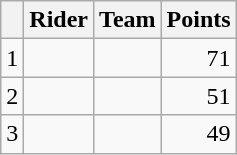<table class="wikitable">
<tr>
<th></th>
<th scope="col">Rider</th>
<th scope="col">Team</th>
<th scope="col">Points</th>
</tr>
<tr>
<td style="text-align:center;">1</td>
<td></td>
<td></td>
<td style="text-align:right;">71</td>
</tr>
<tr>
<td style="text-align:center;">2</td>
<td></td>
<td></td>
<td style="text-align:right;">51</td>
</tr>
<tr>
<td style="text-align:center;">3</td>
<td></td>
<td></td>
<td style="text-align:right;">49</td>
</tr>
</table>
